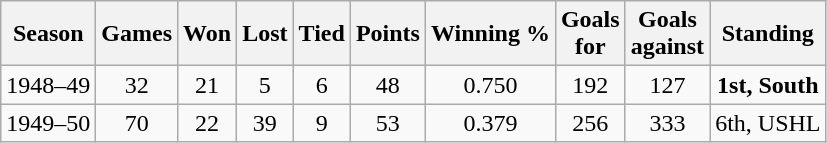<table class="wikitable" style="text-align:center">
<tr>
<th>Season</th>
<th>Games</th>
<th>Won</th>
<th>Lost</th>
<th>Tied</th>
<th>Points</th>
<th>Winning %</th>
<th>Goals<br>for</th>
<th>Goals<br>against</th>
<th>Standing</th>
</tr>
<tr>
<td>1948–49</td>
<td>32</td>
<td>21</td>
<td>5</td>
<td>6</td>
<td>48</td>
<td>0.750</td>
<td>192</td>
<td>127</td>
<td><strong>1st, South</strong></td>
</tr>
<tr>
<td>1949–50</td>
<td>70</td>
<td>22</td>
<td>39</td>
<td>9</td>
<td>53</td>
<td>0.379</td>
<td>256</td>
<td>333</td>
<td>6th, USHL</td>
</tr>
</table>
